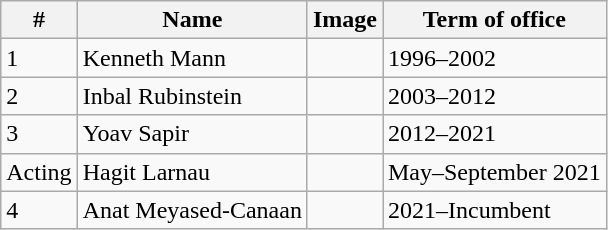<table class="wikitable">
<tr>
<th>#</th>
<th>Name</th>
<th>Image</th>
<th>Term of office</th>
</tr>
<tr>
<td>1</td>
<td>Kenneth Mann</td>
<td></td>
<td>1996–2002</td>
</tr>
<tr>
<td>2</td>
<td>Inbal Rubinstein</td>
<td></td>
<td>2003–2012</td>
</tr>
<tr>
<td>3</td>
<td>Yoav Sapir</td>
<td></td>
<td>2012–2021</td>
</tr>
<tr>
<td>Acting</td>
<td>Hagit Larnau</td>
<td></td>
<td>May–September 2021</td>
</tr>
<tr>
<td>4</td>
<td>Anat Meyased-Canaan</td>
<td></td>
<td>2021–Incumbent</td>
</tr>
</table>
